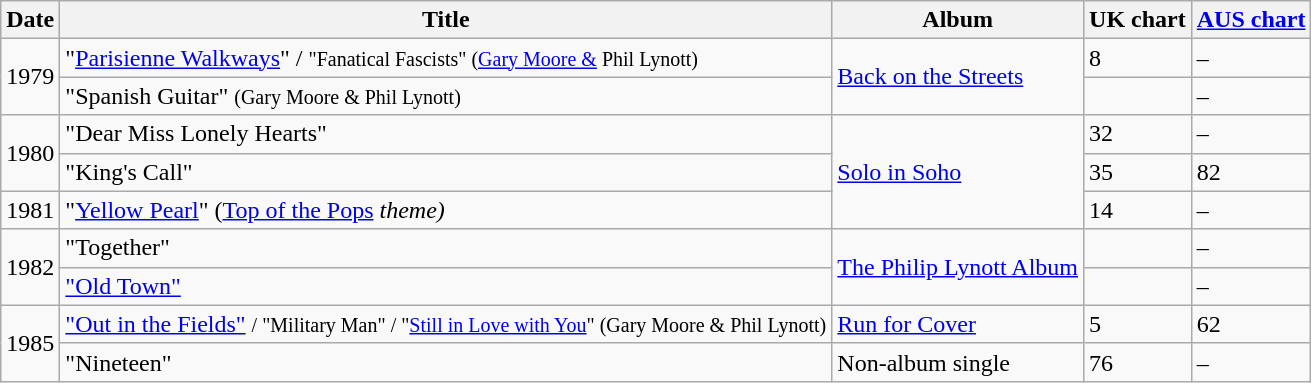<table class="wikitable">
<tr>
<th>Date</th>
<th>Title</th>
<th>Album</th>
<th>UK chart</th>
<th><a href='#'>AUS chart</a></th>
</tr>
<tr>
<td rowspan="2">1979</td>
<td>"<a href='#'>Parisienne Walkways</a>" / <small>"Fanatical Fascists" (<a href='#'>Gary Moore &</a> Phil Lynott)</small><em></td>
<td rowspan="2"></em><a href='#'>Back on the Streets</a><em></td>
<td>8</td>
<td>–</td>
</tr>
<tr>
<td>"Spanish Guitar" <small>(Gary Moore & Phil Lynott)</small></td>
<td></td>
<td>–</td>
</tr>
<tr>
<td rowspan="2">1980</td>
<td>"Dear Miss Lonely Hearts"</td>
<td rowspan="3"></em><a href='#'>Solo in Soho</a><em></td>
<td>32</td>
<td>–</td>
</tr>
<tr>
<td>"King's Call"</td>
<td>35</td>
<td>82</td>
</tr>
<tr>
<td>1981</td>
<td>"<a href='#'>Yellow Pearl</a>" (</em><a href='#'>Top of the Pops</a><em> theme)</td>
<td>14</td>
<td>–</td>
</tr>
<tr>
<td rowspan="2">1982</td>
<td>"Together"</td>
<td rowspan="2"></em><a href='#'>The Philip Lynott Album</a><em></td>
<td></td>
<td>–</td>
</tr>
<tr>
<td><a href='#'>"Old Town"</a></td>
<td></td>
<td>–</td>
</tr>
<tr>
<td rowspan="2">1985</td>
<td><a href='#'>"Out in the Fields"</a> <small>/ "Military Man" / "<a href='#'>Still in Love with You</a>" (Gary Moore & Phil Lynott)</small></td>
<td></em><a href='#'>Run for Cover</a><em></td>
<td>5</td>
<td>62</td>
</tr>
<tr>
<td>"Nineteen"</td>
<td>Non-album single</td>
<td>76</td>
<td>–</td>
</tr>
</table>
